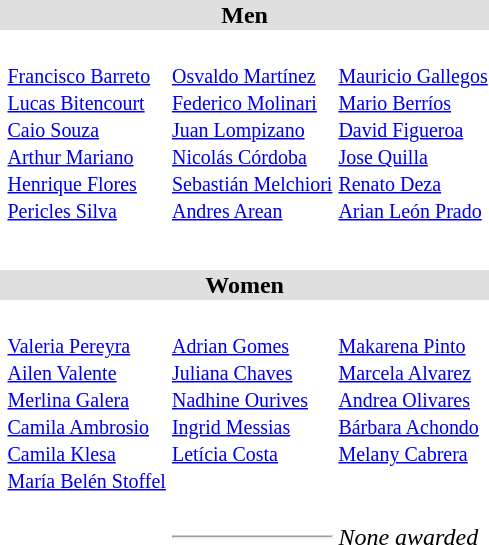<table>
<tr style="background:#dfdfdf;">
<td colspan="4" style="text-align:center;"><strong>Men</strong></td>
</tr>
<tr>
<th scope=row style="text-align:left"></th>
<td><br><small><a href='#'>Francisco Barreto</a><br><a href='#'>Lucas Bitencourt</a><br><a href='#'>Caio Souza</a><br><a href='#'>Arthur Mariano</a><br><a href='#'>Henrique Flores</a><br><a href='#'>Pericles Silva</a></small></td>
<td><br><small><a href='#'>Osvaldo Martínez</a><br><a href='#'>Federico Molinari</a><br><a href='#'>Juan Lompizano</a><br><a href='#'>Nicolás Córdoba</a><br><a href='#'>Sebastián Melchiori</a><br><a href='#'>Andres Arean</a></small></td>
<td><br><small><a href='#'>Mauricio Gallegos</a><br><a href='#'>Mario Berríos</a><br><a href='#'>David Figueroa</a><br><a href='#'>Jose Quilla</a><br><a href='#'>Renato Deza</a><br><a href='#'>Arian León Prado</a></small></td>
</tr>
<tr>
<th scope=row style="text-align:left"></th>
<td></td>
<td></td>
<td></td>
</tr>
<tr>
<th scope=row style="text-align:left"></th>
<td></td>
<td></td>
<td></td>
</tr>
<tr>
<th scope=row style="text-align:left"></th>
<td></td>
<td></td>
<td></td>
</tr>
<tr>
<th scope=row style="text-align:left"></th>
<td></td>
<td></td>
<td></td>
</tr>
<tr>
<th scope=row style="text-align:left"></th>
<td></td>
<td></td>
<td></td>
</tr>
<tr>
<th scope=row style="text-align:left"></th>
<td></td>
<td></td>
<td></td>
</tr>
<tr>
<th scope=row style="text-align:left"></th>
<td></td>
<td></td>
<td></td>
</tr>
<tr style="background:#dfdfdf;">
<td colspan="4" style="text-align:center;"><strong>Women</strong></td>
</tr>
<tr>
<th scope=row style="text-align:left"></th>
<td><br><small><a href='#'>Valeria Pereyra</a><br><a href='#'>Ailen Valente</a><br><a href='#'>Merlina Galera</a><br><a href='#'>Camila Ambrosio</a><br><a href='#'>Camila Klesa</a><br><a href='#'>María Belén Stoffel</a></small></td>
<td><br><small><a href='#'>Adrian Gomes</a><br><a href='#'>Juliana Chaves</a><br><a href='#'>Nadhine Ourives</a><br><a href='#'>Ingrid Messias</a><br><a href='#'>Letícia Costa</a><br><br></small></td>
<td><br><small><a href='#'>Makarena Pinto</a><br><a href='#'>Marcela Alvarez</a><br><a href='#'>Andrea Olivares</a><br><a href='#'>Bárbara Achondo</a><br><a href='#'>Melany Cabrera</a><br><br></small></td>
</tr>
<tr>
<th scope=row style="text-align:left"></th>
<td></td>
<td></td>
<td></td>
</tr>
<tr>
<th scope=row style="text-align:left"></th>
<td></td>
<td></td>
<td></td>
</tr>
<tr>
<th scope=row style="text-align:left"></th>
<td></td>
<td></td>
<td></td>
</tr>
<tr>
<th scope=row style="text-align:left"></th>
<td></td>
<td></td>
<td></td>
</tr>
<tr>
<th scope=row style="text-align:left"></th>
<td></td>
<td><hr></td>
<td><em>None awarded</em></td>
</tr>
</table>
